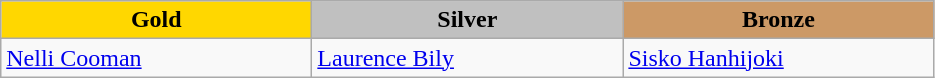<table class="wikitable" style="text-align:left">
<tr align="center">
<td width=200 bgcolor=gold><strong>Gold</strong></td>
<td width=200 bgcolor=silver><strong>Silver</strong></td>
<td width=200 bgcolor=CC9966><strong>Bronze</strong></td>
</tr>
<tr>
<td><a href='#'>Nelli Cooman</a><br><em></em></td>
<td><a href='#'>Laurence Bily</a><br><em></em></td>
<td><a href='#'>Sisko Hanhijoki</a><br><em></em></td>
</tr>
</table>
